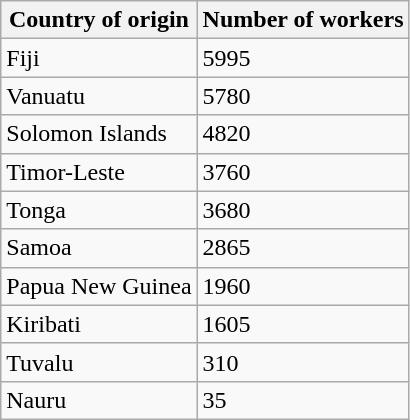<table class="wikitable floatright">
<tr>
<th>Country of origin</th>
<th>Number of workers</th>
</tr>
<tr>
<td>Fiji</td>
<td>5995</td>
</tr>
<tr>
<td>Vanuatu</td>
<td>5780</td>
</tr>
<tr>
<td>Solomon Islands</td>
<td>4820</td>
</tr>
<tr>
<td>Timor-Leste</td>
<td>3760</td>
</tr>
<tr>
<td>Tonga</td>
<td>3680</td>
</tr>
<tr>
<td>Samoa</td>
<td>2865</td>
</tr>
<tr>
<td>Papua New Guinea</td>
<td>1960</td>
</tr>
<tr>
<td>Kiribati</td>
<td>1605</td>
</tr>
<tr>
<td>Tuvalu</td>
<td>310</td>
</tr>
<tr>
<td>Nauru</td>
<td>35</td>
</tr>
</table>
